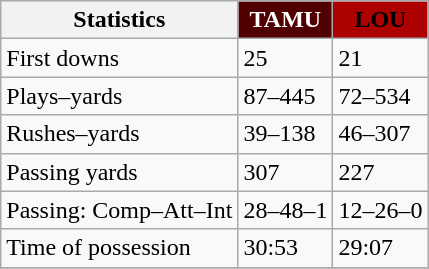<table class="wikitable">
<tr>
<th>Statistics</th>
<th style="background:#500000; color:#ffffff">TAMU</th>
<th style="background:#ad0000; color:#000000">LOU</th>
</tr>
<tr>
<td>First downs</td>
<td>25</td>
<td>21</td>
</tr>
<tr>
<td>Plays–yards</td>
<td>87–445</td>
<td>72–534</td>
</tr>
<tr>
<td>Rushes–yards</td>
<td>39–138</td>
<td>46–307</td>
</tr>
<tr>
<td>Passing yards</td>
<td>307</td>
<td>227</td>
</tr>
<tr>
<td>Passing: Comp–Att–Int</td>
<td>28–48–1</td>
<td>12–26–0</td>
</tr>
<tr>
<td>Time of possession</td>
<td>30:53</td>
<td>29:07</td>
</tr>
<tr>
</tr>
</table>
